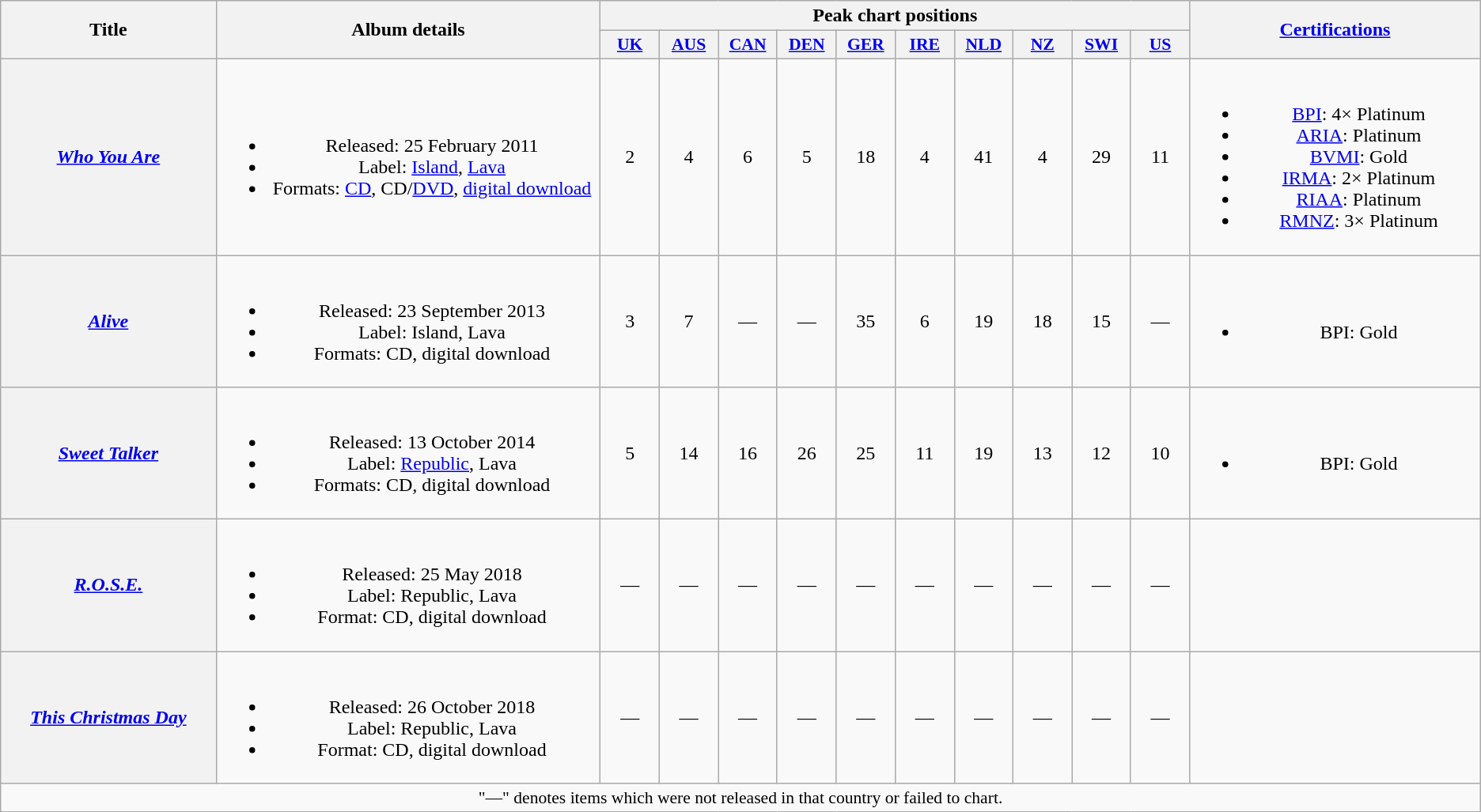<table class="wikitable plainrowheaders" style="text-align:center">
<tr>
<th scope="col" rowspan="2" style="width:11em;">Title</th>
<th scope="col" rowspan="2" style="width:20em;">Album details</th>
<th scope="col" colspan="10">Peak chart positions</th>
<th scope="col" rowspan="2" style="width:15em;"><a href='#'>Certifications</a></th>
</tr>
<tr>
<th scope="col" style="width:3em;font-size:90%;"><a href='#'>UK</a><br></th>
<th scope="col" style="width:3em;font-size:90%;"><a href='#'>AUS</a><br></th>
<th scope="col" style="width:3em;font-size:90%;"><a href='#'>CAN</a><br></th>
<th scope="col" style="width:3em;font-size:90%;"><a href='#'>DEN</a><br></th>
<th scope="col" style="width:3em;font-size:90%;"><a href='#'>GER</a><br></th>
<th scope="col" style="width:3em;font-size:90%;"><a href='#'>IRE</a><br></th>
<th scope="col" style="width:3em;font-size:90%;"><a href='#'>NLD</a><br></th>
<th scope="col" style="width:3em;font-size:90%;"><a href='#'>NZ</a><br></th>
<th scope="col" style="width:3em;font-size:90%;"><a href='#'>SWI</a><br></th>
<th scope="col" style="width:3em;font-size:90%;"><a href='#'>US</a><br></th>
</tr>
<tr>
<th scope="row"><em><a href='#'>Who You Are</a></em></th>
<td><br><ul><li>Released: 25 February 2011</li><li>Label: <a href='#'>Island</a>, <a href='#'>Lava</a></li><li>Formats: <a href='#'>CD</a>, CD/<a href='#'>DVD</a>, <a href='#'>digital download</a></li></ul></td>
<td>2</td>
<td>4</td>
<td>6</td>
<td>5</td>
<td>18</td>
<td>4</td>
<td>41</td>
<td>4</td>
<td>29</td>
<td>11</td>
<td><br><ul><li><a href='#'>BPI</a>: 4× Platinum</li><li><a href='#'>ARIA</a>: Platinum</li><li><a href='#'>BVMI</a>: Gold</li><li><a href='#'>IRMA</a>: 2× Platinum</li><li><a href='#'>RIAA</a>: Platinum</li><li><a href='#'>RMNZ</a>: 3× Platinum</li></ul></td>
</tr>
<tr>
<th scope="row"><em><a href='#'>Alive</a></em></th>
<td><br><ul><li>Released: 23 September 2013</li><li>Label: Island, Lava</li><li>Formats: CD, digital download</li></ul></td>
<td>3</td>
<td>7</td>
<td>—</td>
<td>—</td>
<td>35</td>
<td>6</td>
<td>19</td>
<td>18</td>
<td>15</td>
<td>—</td>
<td><br><ul><li>BPI: Gold</li></ul></td>
</tr>
<tr>
<th scope="row"><em><a href='#'>Sweet Talker</a></em></th>
<td><br><ul><li>Released: 13 October 2014</li><li>Label: <a href='#'>Republic</a>, Lava</li><li>Formats: CD, digital download</li></ul></td>
<td>5</td>
<td>14</td>
<td>16</td>
<td>26</td>
<td>25</td>
<td>11</td>
<td>19</td>
<td>13</td>
<td>12</td>
<td>10</td>
<td><br><ul><li>BPI: Gold</li></ul></td>
</tr>
<tr>
<th scope="row"><em><a href='#'>R.O.S.E.</a></em></th>
<td><br><ul><li>Released: 25 May 2018</li><li>Label: Republic, Lava</li><li>Format: CD, digital download</li></ul></td>
<td>—</td>
<td>—</td>
<td>—</td>
<td>—</td>
<td>—</td>
<td>—</td>
<td>—</td>
<td>—</td>
<td>—</td>
<td>—</td>
<td></td>
</tr>
<tr>
<th scope="row"><em><a href='#'>This Christmas Day</a></em></th>
<td><br><ul><li>Released: 26 October 2018</li><li>Label: Republic, Lava</li><li>Format: CD, digital download</li></ul></td>
<td>—</td>
<td>—</td>
<td>—</td>
<td>—</td>
<td>—</td>
<td>—</td>
<td>—</td>
<td>—</td>
<td>—</td>
<td>—</td>
<td></td>
</tr>
<tr>
<td colspan="14" style="font-size:90%">"—" denotes items which were not released in that country or failed to chart.</td>
</tr>
</table>
